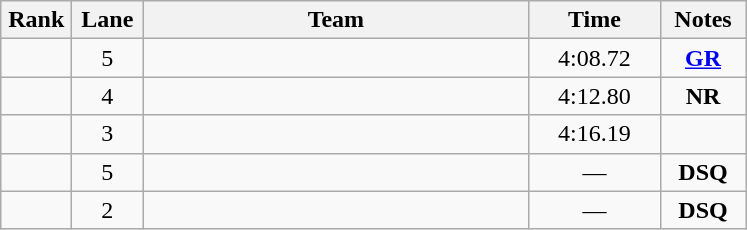<table class="wikitable sortable" style="text-align:center;">
<tr>
<th width=40>Rank</th>
<th width=40>Lane</th>
<th width=250>Team</th>
<th width=80>Time</th>
<th width=50>Notes</th>
</tr>
<tr>
<td></td>
<td>5</td>
<td align=left> </td>
<td>4:08.72</td>
<td><strong><a href='#'>GR</a></strong></td>
</tr>
<tr>
<td></td>
<td>4</td>
<td align=left> </td>
<td>4:12.80</td>
<td><strong>NR</strong></td>
</tr>
<tr>
<td></td>
<td>3</td>
<td align=left> </td>
<td>4:16.19</td>
<td></td>
</tr>
<tr>
<td></td>
<td>5</td>
<td align=left> </td>
<td>—</td>
<td><strong>DSQ</strong></td>
</tr>
<tr>
<td></td>
<td>2</td>
<td align=left> </td>
<td>—</td>
<td><strong>DSQ</strong></td>
</tr>
</table>
